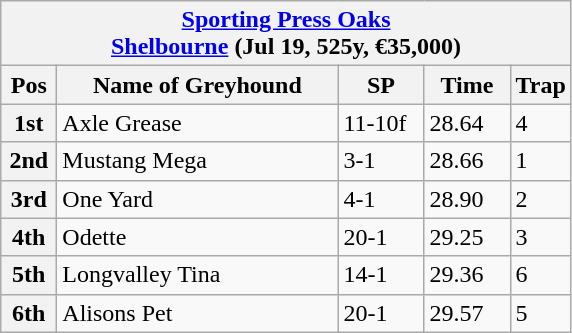<table class="wikitable">
<tr>
<th colspan="6"><a href='#'>Sporting Press Oaks</a><br> <a href='#'>Shelbourne</a> (Jul 19, 525y, €35,000)</th>
</tr>
<tr>
<th width=30>Pos</th>
<th width=180>Name of Greyhound</th>
<th width=50>SP</th>
<th width=50>Time</th>
<th width=30>Trap</th>
</tr>
<tr>
<th>1st</th>
<td>Axle Grease </td>
<td>11-10f</td>
<td>28.64</td>
<td>4</td>
</tr>
<tr>
<th>2nd</th>
<td>Mustang Mega</td>
<td>3-1</td>
<td>28.66</td>
<td>1</td>
</tr>
<tr>
<th>3rd</th>
<td>One Yard</td>
<td>4-1</td>
<td>28.90</td>
<td>2</td>
</tr>
<tr>
<th>4th</th>
<td>Odette</td>
<td>20-1</td>
<td>29.25</td>
<td>3</td>
</tr>
<tr>
<th>5th</th>
<td>Longvalley Tina</td>
<td>14-1</td>
<td>29.36</td>
<td>6</td>
</tr>
<tr>
<th>6th</th>
<td>Alisons Pet</td>
<td>20-1</td>
<td>29.57</td>
<td>5</td>
</tr>
</table>
